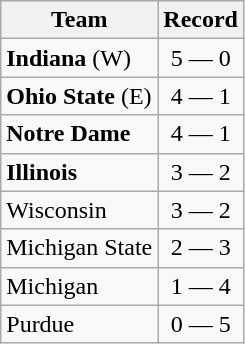<table class="wikitable" style="text-align:center;">
<tr>
<th>Team</th>
<th>Record</th>
</tr>
<tr>
<td style="text-align:left"><strong>Indiana</strong> (W)</td>
<td>5 — 0</td>
</tr>
<tr>
<td style="text-align:left"><strong>Ohio State</strong> (E)</td>
<td>4 — 1</td>
</tr>
<tr>
<td style="text-align:left"><strong>Notre Dame</strong></td>
<td>4 — 1</td>
</tr>
<tr>
<td style="text-align:left"><strong>Illinois</strong></td>
<td>3 — 2</td>
</tr>
<tr>
<td style="text-align:left">Wisconsin</td>
<td>3 — 2</td>
</tr>
<tr>
<td style="text-align:left">Michigan State</td>
<td>2 — 3</td>
</tr>
<tr>
<td style="text-align:left">Michigan</td>
<td>1 — 4</td>
</tr>
<tr>
<td style="text-align:left">Purdue</td>
<td>0 — 5</td>
</tr>
</table>
